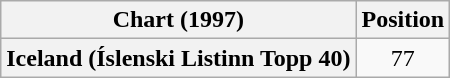<table class="wikitable plainrowheaders" style="text-align:center">
<tr>
<th scope="col">Chart (1997)</th>
<th scope="col">Position</th>
</tr>
<tr>
<th scope="row">Iceland (Íslenski Listinn Topp 40)</th>
<td>77</td>
</tr>
</table>
